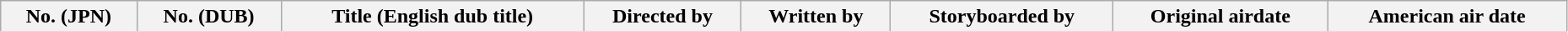<table class="wikitable sortable" style="width: 98%;" cellpadding="0" cellspacing="0">
<tr>
<th style="border-bottom:3px solid pink">No. (JPN)</th>
<th style="border-bottom:3px solid pink">No. (DUB)</th>
<th style="border-bottom:3px solid pink">Title (English dub title)</th>
<th style="border-bottom:3px solid pink">Directed by</th>
<th style="border-bottom:3px solid pink">Written by</th>
<th style="border-bottom:3px solid pink">Storyboarded by</th>
<th style="border-bottom:3px solid pink">Original airdate</th>
<th style="border-bottom:3px solid pink">American air date<br>





















</th>
</tr>
</table>
